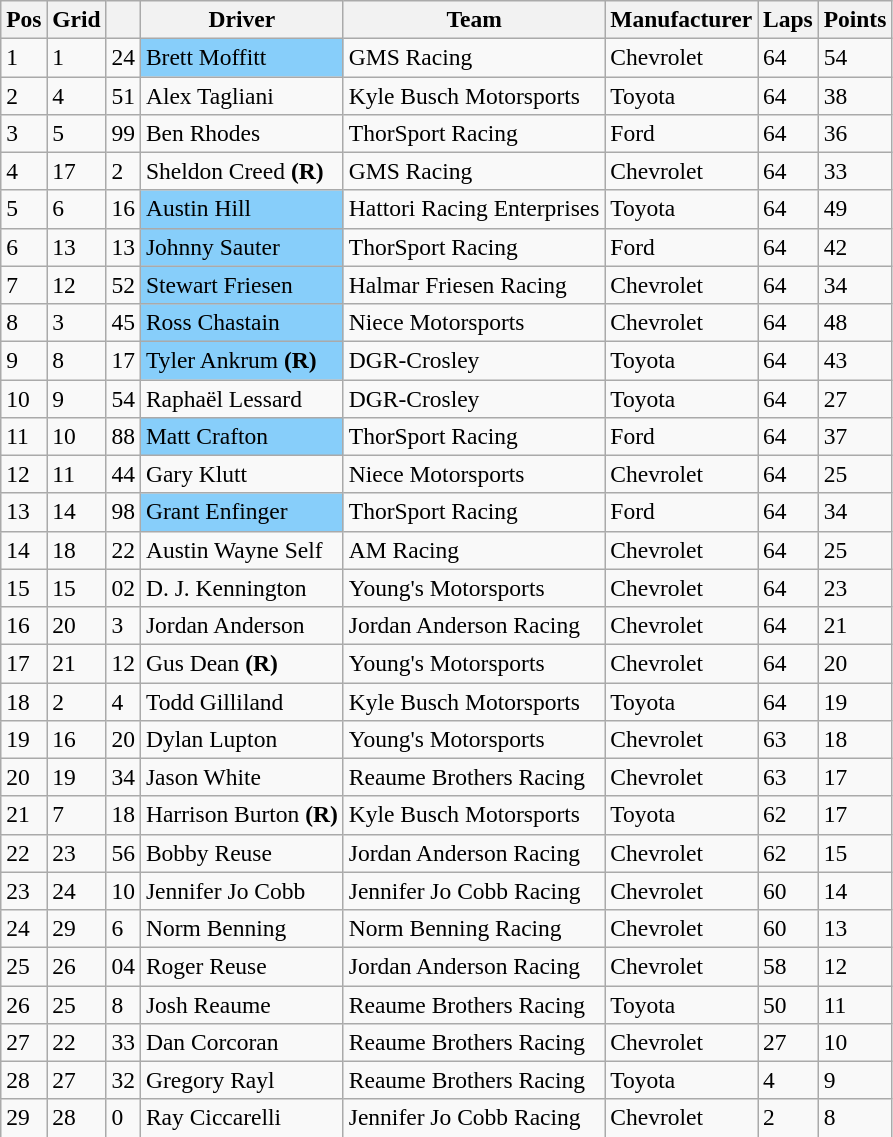<table class="wikitable" style="font-size:98%">
<tr>
<th>Pos</th>
<th>Grid</th>
<th></th>
<th>Driver</th>
<th>Team</th>
<th>Manufacturer</th>
<th>Laps</th>
<th>Points</th>
</tr>
<tr>
<td>1</td>
<td>1</td>
<td>24</td>
<td style="text-align:left;background:#87CEFA">Brett Moffitt</td>
<td>GMS Racing</td>
<td>Chevrolet</td>
<td>64</td>
<td>54</td>
</tr>
<tr>
<td>2</td>
<td>4</td>
<td>51</td>
<td>Alex Tagliani</td>
<td>Kyle Busch Motorsports</td>
<td>Toyota</td>
<td>64</td>
<td>38</td>
</tr>
<tr>
<td>3</td>
<td>5</td>
<td>99</td>
<td>Ben Rhodes</td>
<td>ThorSport Racing</td>
<td>Ford</td>
<td>64</td>
<td>36</td>
</tr>
<tr>
<td>4</td>
<td>17</td>
<td>2</td>
<td>Sheldon Creed <strong>(R)</strong></td>
<td>GMS Racing</td>
<td>Chevrolet</td>
<td>64</td>
<td>33</td>
</tr>
<tr>
<td>5</td>
<td>6</td>
<td>16</td>
<td style="text-align:left;background:#87CEFA">Austin Hill</td>
<td>Hattori Racing Enterprises</td>
<td>Toyota</td>
<td>64</td>
<td>49</td>
</tr>
<tr>
<td>6</td>
<td>13</td>
<td>13</td>
<td style="text-align:left;background:#87CEFA">Johnny Sauter</td>
<td>ThorSport Racing</td>
<td>Ford</td>
<td>64</td>
<td>42</td>
</tr>
<tr>
<td>7</td>
<td>12</td>
<td>52</td>
<td style="text-align:left;background:#87CEFA">Stewart Friesen</td>
<td>Halmar Friesen Racing</td>
<td>Chevrolet</td>
<td>64</td>
<td>34</td>
</tr>
<tr>
<td>8</td>
<td>3</td>
<td>45</td>
<td style="text-align:left;background:#87CEFA">Ross Chastain</td>
<td>Niece Motorsports</td>
<td>Chevrolet</td>
<td>64</td>
<td>48</td>
</tr>
<tr>
<td>9</td>
<td>8</td>
<td>17</td>
<td style="text-align:left;background:#87CEFA">Tyler Ankrum <strong>(R)</strong></td>
<td>DGR-Crosley</td>
<td>Toyota</td>
<td>64</td>
<td>43</td>
</tr>
<tr>
<td>10</td>
<td>9</td>
<td>54</td>
<td>Raphaël Lessard</td>
<td>DGR-Crosley</td>
<td>Toyota</td>
<td>64</td>
<td>27</td>
</tr>
<tr>
<td>11</td>
<td>10</td>
<td>88</td>
<td style="text-align:left;background:#87CEFA">Matt Crafton</td>
<td>ThorSport Racing</td>
<td>Ford</td>
<td>64</td>
<td>37</td>
</tr>
<tr>
<td>12</td>
<td>11</td>
<td>44</td>
<td>Gary Klutt</td>
<td>Niece Motorsports</td>
<td>Chevrolet</td>
<td>64</td>
<td>25</td>
</tr>
<tr>
<td>13</td>
<td>14</td>
<td>98</td>
<td style="text-align:left;background:#87CEFA">Grant Enfinger</td>
<td>ThorSport Racing</td>
<td>Ford</td>
<td>64</td>
<td>34</td>
</tr>
<tr>
<td>14</td>
<td>18</td>
<td>22</td>
<td>Austin Wayne Self</td>
<td>AM Racing</td>
<td>Chevrolet</td>
<td>64</td>
<td>25</td>
</tr>
<tr>
<td>15</td>
<td>15</td>
<td>02</td>
<td>D. J. Kennington</td>
<td>Young's Motorsports</td>
<td>Chevrolet</td>
<td>64</td>
<td>23</td>
</tr>
<tr>
<td>16</td>
<td>20</td>
<td>3</td>
<td>Jordan Anderson</td>
<td>Jordan Anderson Racing</td>
<td>Chevrolet</td>
<td>64</td>
<td>21</td>
</tr>
<tr>
<td>17</td>
<td>21</td>
<td>12</td>
<td>Gus Dean <strong>(R)</strong></td>
<td>Young's Motorsports</td>
<td>Chevrolet</td>
<td>64</td>
<td>20</td>
</tr>
<tr>
<td>18</td>
<td>2</td>
<td>4</td>
<td>Todd Gilliland</td>
<td>Kyle Busch Motorsports</td>
<td>Toyota</td>
<td>64</td>
<td>19</td>
</tr>
<tr>
<td>19</td>
<td>16</td>
<td>20</td>
<td>Dylan Lupton</td>
<td>Young's Motorsports</td>
<td>Chevrolet</td>
<td>63</td>
<td>18</td>
</tr>
<tr>
<td>20</td>
<td>19</td>
<td>34</td>
<td>Jason White</td>
<td>Reaume Brothers Racing</td>
<td>Chevrolet</td>
<td>63</td>
<td>17</td>
</tr>
<tr>
<td>21</td>
<td>7</td>
<td>18</td>
<td>Harrison Burton <strong>(R)</strong></td>
<td>Kyle Busch Motorsports</td>
<td>Toyota</td>
<td>62</td>
<td>17</td>
</tr>
<tr>
<td>22</td>
<td>23</td>
<td>56</td>
<td>Bobby Reuse</td>
<td>Jordan Anderson Racing</td>
<td>Chevrolet</td>
<td>62</td>
<td>15</td>
</tr>
<tr>
<td>23</td>
<td>24</td>
<td>10</td>
<td>Jennifer Jo Cobb</td>
<td>Jennifer Jo Cobb Racing</td>
<td>Chevrolet</td>
<td>60</td>
<td>14</td>
</tr>
<tr>
<td>24</td>
<td>29</td>
<td>6</td>
<td>Norm Benning</td>
<td>Norm Benning Racing</td>
<td>Chevrolet</td>
<td>60</td>
<td>13</td>
</tr>
<tr>
<td>25</td>
<td>26</td>
<td>04</td>
<td>Roger Reuse</td>
<td>Jordan Anderson Racing</td>
<td>Chevrolet</td>
<td>58</td>
<td>12</td>
</tr>
<tr>
<td>26</td>
<td>25</td>
<td>8</td>
<td>Josh Reaume</td>
<td>Reaume Brothers Racing</td>
<td>Toyota</td>
<td>50</td>
<td>11</td>
</tr>
<tr>
<td>27</td>
<td>22</td>
<td>33</td>
<td>Dan Corcoran</td>
<td>Reaume Brothers Racing</td>
<td>Chevrolet</td>
<td>27</td>
<td>10</td>
</tr>
<tr>
<td>28</td>
<td>27</td>
<td>32</td>
<td>Gregory Rayl</td>
<td>Reaume Brothers Racing</td>
<td>Toyota</td>
<td>4</td>
<td>9</td>
</tr>
<tr>
<td>29</td>
<td>28</td>
<td>0</td>
<td>Ray Ciccarelli</td>
<td>Jennifer Jo Cobb Racing</td>
<td>Chevrolet</td>
<td>2</td>
<td>8</td>
</tr>
<tr>
</tr>
</table>
